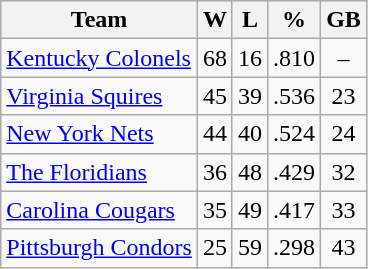<table class="wikitable" style="text-align: center;">
<tr>
<th>Team</th>
<th>W</th>
<th>L</th>
<th>%</th>
<th>GB</th>
</tr>
<tr>
<td align="left"><a href='#'>Kentucky Colonels</a></td>
<td>68</td>
<td>16</td>
<td>.810</td>
<td>–</td>
</tr>
<tr>
<td align="left"><a href='#'>Virginia Squires</a></td>
<td>45</td>
<td>39</td>
<td>.536</td>
<td>23</td>
</tr>
<tr>
<td align="left"><a href='#'>New York Nets</a></td>
<td>44</td>
<td>40</td>
<td>.524</td>
<td>24</td>
</tr>
<tr>
<td align="left"><a href='#'>The Floridians</a></td>
<td>36</td>
<td>48</td>
<td>.429</td>
<td>32</td>
</tr>
<tr>
<td align="left"><a href='#'>Carolina Cougars</a></td>
<td>35</td>
<td>49</td>
<td>.417</td>
<td>33</td>
</tr>
<tr>
<td align="left"><a href='#'>Pittsburgh Condors</a></td>
<td>25</td>
<td>59</td>
<td>.298</td>
<td>43</td>
</tr>
</table>
